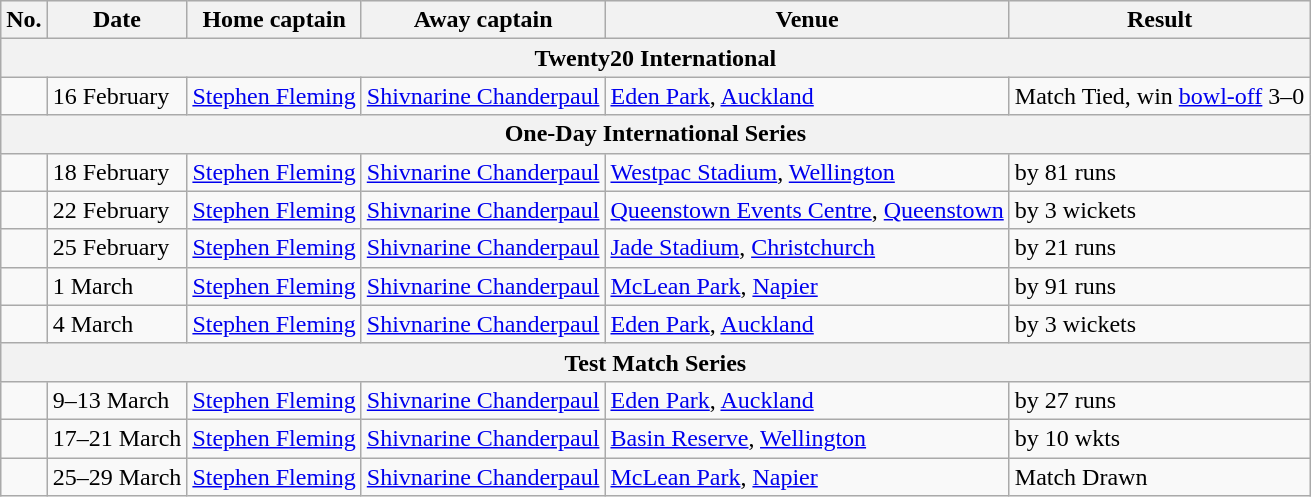<table class="wikitable">
<tr style="background:#efefef;">
<th>No.</th>
<th>Date</th>
<th>Home captain</th>
<th>Away captain</th>
<th>Venue</th>
<th>Result</th>
</tr>
<tr>
<th colspan="6">Twenty20 International</th>
</tr>
<tr>
<td></td>
<td>16 February</td>
<td><a href='#'>Stephen Fleming</a></td>
<td><a href='#'>Shivnarine Chanderpaul</a></td>
<td><a href='#'>Eden Park</a>, <a href='#'>Auckland</a></td>
<td>Match Tied,  win <a href='#'>bowl-off</a> 3–0</td>
</tr>
<tr>
<th colspan="6">One-Day International Series</th>
</tr>
<tr>
<td></td>
<td>18 February</td>
<td><a href='#'>Stephen Fleming</a></td>
<td><a href='#'>Shivnarine Chanderpaul</a></td>
<td><a href='#'>Westpac Stadium</a>, <a href='#'>Wellington</a></td>
<td> by 81 runs</td>
</tr>
<tr>
<td></td>
<td>22 February</td>
<td><a href='#'>Stephen Fleming</a></td>
<td><a href='#'>Shivnarine Chanderpaul</a></td>
<td><a href='#'>Queenstown Events Centre</a>, <a href='#'>Queenstown</a></td>
<td> by 3 wickets</td>
</tr>
<tr>
<td></td>
<td>25 February</td>
<td><a href='#'>Stephen Fleming</a></td>
<td><a href='#'>Shivnarine Chanderpaul</a></td>
<td><a href='#'>Jade Stadium</a>, <a href='#'>Christchurch</a></td>
<td> by 21 runs</td>
</tr>
<tr>
<td></td>
<td>1 March</td>
<td><a href='#'>Stephen Fleming</a></td>
<td><a href='#'>Shivnarine Chanderpaul</a></td>
<td><a href='#'>McLean Park</a>, <a href='#'>Napier</a></td>
<td> by 91 runs</td>
</tr>
<tr>
<td></td>
<td>4 March</td>
<td><a href='#'>Stephen Fleming</a></td>
<td><a href='#'>Shivnarine Chanderpaul</a></td>
<td><a href='#'>Eden Park</a>, <a href='#'>Auckland</a></td>
<td> by 3 wickets</td>
</tr>
<tr>
<th colspan="6">Test Match Series</th>
</tr>
<tr>
<td></td>
<td>9–13 March</td>
<td><a href='#'>Stephen Fleming</a></td>
<td><a href='#'>Shivnarine Chanderpaul</a></td>
<td><a href='#'>Eden Park</a>, <a href='#'>Auckland</a></td>
<td> by 27 runs</td>
</tr>
<tr>
<td></td>
<td>17–21 March</td>
<td><a href='#'>Stephen Fleming</a></td>
<td><a href='#'>Shivnarine Chanderpaul</a></td>
<td><a href='#'>Basin Reserve</a>, <a href='#'>Wellington</a></td>
<td> by 10 wkts</td>
</tr>
<tr>
<td></td>
<td>25–29 March</td>
<td><a href='#'>Stephen Fleming</a></td>
<td><a href='#'>Shivnarine Chanderpaul</a></td>
<td><a href='#'>McLean Park</a>, <a href='#'>Napier</a></td>
<td>Match Drawn</td>
</tr>
</table>
